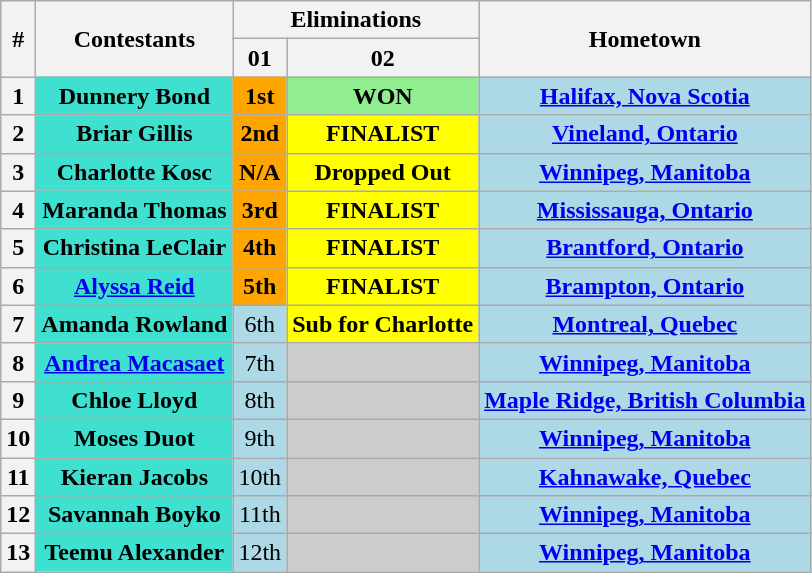<table class="wikitable" style="text-align:center;">
<tr>
<th rowspan=2>#</th>
<th rowspan=2>Contestants</th>
<th colspan=2>Eliminations</th>
<th rowspan=2>Hometown</th>
</tr>
<tr>
<th>01</th>
<th>02</th>
</tr>
<tr>
<th>1</th>
<td style="background:Turquoise;"><strong> Dunnery Bond</strong></td>
<td style="background:Orange;"><strong>1st</strong></td>
<td style="background:lightgreen"><strong>WON</strong></td>
<td style="background:lightblue;"><strong><a href='#'>Halifax, Nova Scotia</a></strong></td>
</tr>
<tr>
<th>2</th>
<td style="background:Turquoise;"><strong>Briar Gillis</strong></td>
<td style="background:orange;"><strong>2nd</strong></td>
<td style="background:yellow;"><strong>FINALIST</strong></td>
<td style="background:lightblue;"><strong><a href='#'>Vineland, Ontario</a></strong></td>
</tr>
<tr>
<th>3</th>
<td style="background:Turquoise;"><strong>Charlotte Kosc</strong></td>
<td style="background:orange;"><strong> N/A</strong></td>
<td style="background:yellow;"><strong>Dropped Out</strong></td>
<td style="background:lightblue;"><strong><a href='#'>Winnipeg, Manitoba</a></strong></td>
</tr>
<tr>
<th>4</th>
<td style="background:Turquoise;"><strong>Maranda Thomas</strong></td>
<td style="background:orange;"><strong> 3rd</strong></td>
<td style="background:yellow;"><strong>FINALIST</strong></td>
<td style="background:lightblue;"><strong><a href='#'>Mississauga, Ontario</a></strong></td>
</tr>
<tr>
<th>5</th>
<td style="background:Turquoise;"><strong>Christina LeClair</strong></td>
<td style="background:orange;"><strong> 4th</strong></td>
<td style="background:yellow;"><strong>FINALIST</strong></td>
<td style="background:lightblue;"><strong><a href='#'>Brantford, Ontario</a></strong></td>
</tr>
<tr>
<th>6</th>
<td style="background:Turquoise;"><strong><a href='#'>Alyssa Reid</a></strong></td>
<td style="background:orange;"><strong>5th</strong></td>
<td style="background:yellow;"><strong>FINALIST</strong></td>
<td style="background:lightblue;"><strong><a href='#'>Brampton, Ontario</a></strong></td>
</tr>
<tr>
<th>7</th>
<td style="background:Turquoise;"><strong>Amanda Rowland</strong></td>
<td style="background:lightblue;">6th</td>
<td style="background:Yellow;"><strong> Sub for Charlotte</strong></td>
<td style="background:lightblue;"><strong><a href='#'>Montreal, Quebec</a></strong></td>
</tr>
<tr>
<th>8</th>
<td style="background:Turquoise;"><strong><a href='#'>Andrea Macasaet</a></strong></td>
<td style="background:lightblue;">7th</td>
<td style="background:#ccc;"></td>
<td style="background:lightblue;"><strong><a href='#'>Winnipeg, Manitoba</a></strong></td>
</tr>
<tr>
<th>9</th>
<td style="background:Turquoise;"><strong>Chloe Lloyd</strong></td>
<td style="background:lightblue;">8th</td>
<td style="background:#ccc;"></td>
<td style="background:lightblue;"><strong><a href='#'>Maple Ridge, British Columbia</a></strong></td>
</tr>
<tr>
<th>10</th>
<td style="background:Turquoise;"><strong>Moses Duot</strong></td>
<td style="background:lightblue;">9th</td>
<td style="background:#ccc;"></td>
<td style="background:lightblue;"><strong><a href='#'>Winnipeg, Manitoba</a></strong></td>
</tr>
<tr>
<th>11</th>
<td style="background:Turquoise;"><strong>Kieran Jacobs</strong></td>
<td style="background:lightblue;">10th</td>
<td style="background:#ccc;"></td>
<td style="background:lightblue;"><strong><a href='#'>Kahnawake, Quebec</a></strong></td>
</tr>
<tr>
<th>12</th>
<td style="background:Turquoise;"><strong>Savannah Boyko</strong></td>
<td style="background:lightblue;">11th</td>
<td style="background:#ccc;"></td>
<td style="background:lightblue;"><strong><a href='#'>Winnipeg, Manitoba</a></strong></td>
</tr>
<tr>
<th>13</th>
<td style="background:Turquoise;"><strong>Teemu Alexander</strong></td>
<td style="background:lightblue;">12th</td>
<td style="background:#ccc;"></td>
<td style="background:lightblue;"><strong><a href='#'>Winnipeg, Manitoba</a></strong></td>
</tr>
</table>
